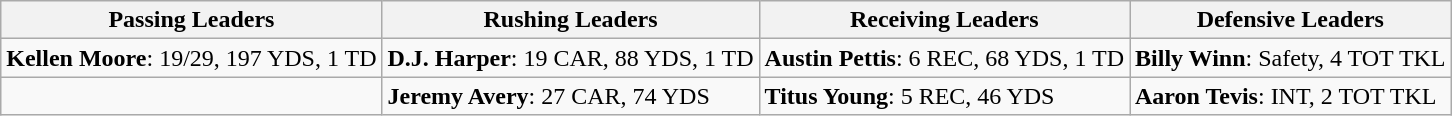<table class="wikitable">
<tr>
<th>Passing Leaders</th>
<th>Rushing Leaders</th>
<th>Receiving Leaders</th>
<th>Defensive Leaders</th>
</tr>
<tr>
<td><strong>Kellen Moore</strong>: 19/29, 197 YDS, 1 TD</td>
<td><strong>D.J. Harper</strong>: 19 CAR, 88 YDS, 1 TD</td>
<td><strong>Austin Pettis</strong>: 6 REC, 68 YDS, 1 TD</td>
<td><strong>Billy Winn</strong>: Safety, 4 TOT TKL</td>
</tr>
<tr>
<td></td>
<td><strong>Jeremy Avery</strong>: 27 CAR, 74 YDS</td>
<td><strong>Titus Young</strong>: 5 REC, 46 YDS</td>
<td><strong>Aaron Tevis</strong>: INT, 2 TOT TKL</td>
</tr>
</table>
